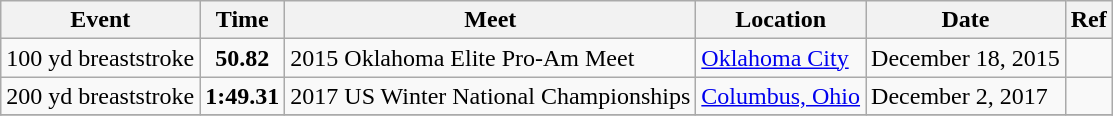<table class="wikitable">
<tr>
<th>Event</th>
<th>Time</th>
<th>Meet</th>
<th>Location</th>
<th>Date</th>
<th>Ref</th>
</tr>
<tr>
<td>100 yd breaststroke</td>
<td style="text-align:center;"><strong>50.82</strong></td>
<td>2015 Oklahoma Elite Pro-Am Meet</td>
<td><a href='#'>Oklahoma City</a></td>
<td>December 18, 2015</td>
<td style="text-align:center;"></td>
</tr>
<tr>
<td>200 yd breaststroke</td>
<td style="text-align:center;"><strong>1:49.31</strong></td>
<td>2017 US Winter National Championships</td>
<td><a href='#'>Columbus, Ohio</a></td>
<td>December 2, 2017</td>
<td style="text-align:center;"></td>
</tr>
<tr>
</tr>
</table>
